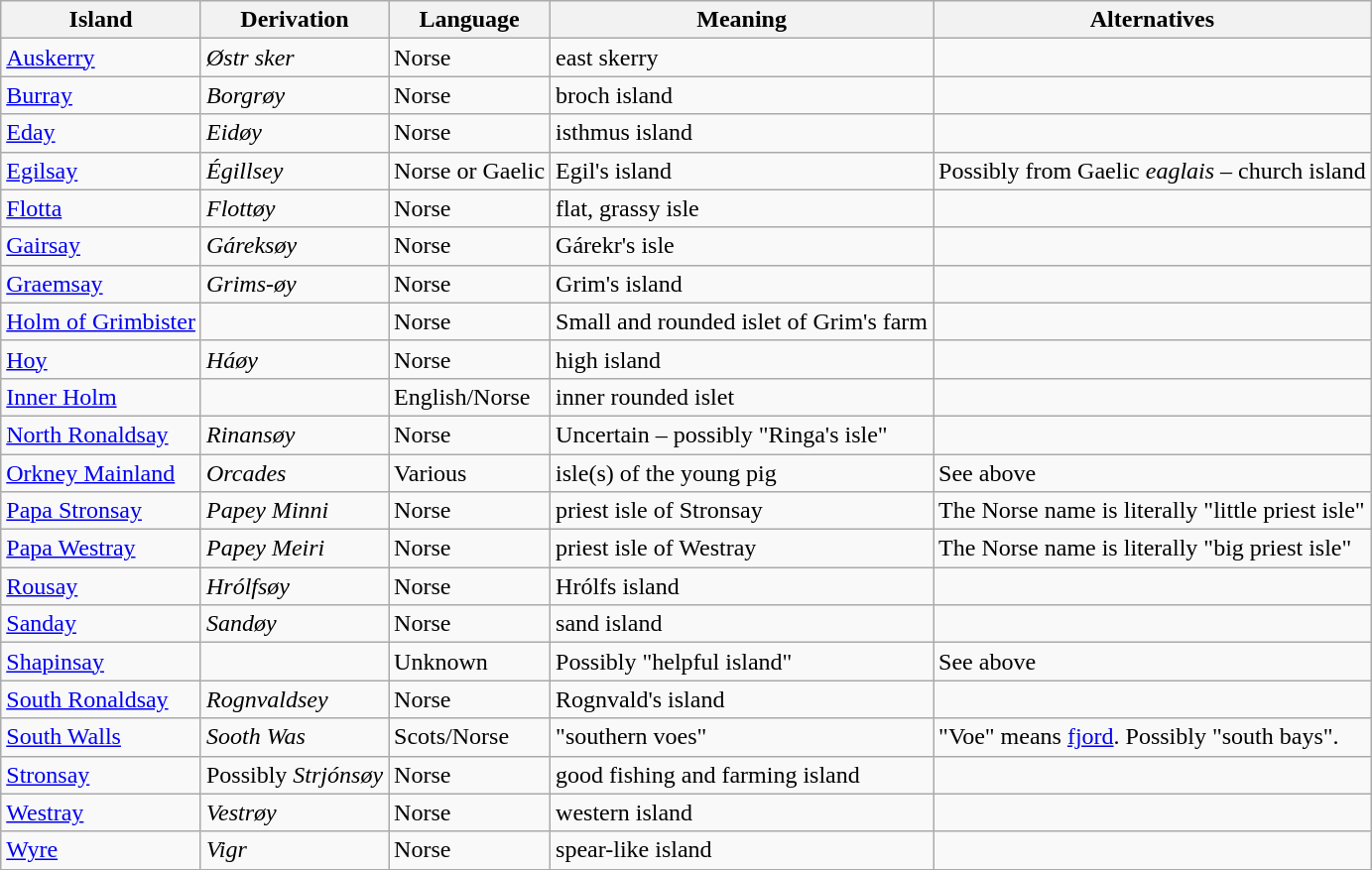<table class="wikitable sortable">
<tr>
<th>Island</th>
<th>Derivation</th>
<th>Language</th>
<th>Meaning</th>
<th>Alternatives</th>
</tr>
<tr>
<td><a href='#'>Auskerry</a></td>
<td><em>Østr sker</em></td>
<td>Norse</td>
<td>east skerry</td>
<td></td>
</tr>
<tr>
<td><a href='#'>Burray</a></td>
<td><em>Borgrøy</em></td>
<td>Norse</td>
<td>broch island</td>
<td></td>
</tr>
<tr>
<td><a href='#'>Eday</a></td>
<td><em>Eidøy</em></td>
<td>Norse</td>
<td>isthmus island</td>
<td></td>
</tr>
<tr>
<td><a href='#'>Egilsay</a></td>
<td><em>Égillsey</em></td>
<td>Norse or Gaelic</td>
<td>Egil's island</td>
<td>Possibly from Gaelic <em>eaglais</em> – church island</td>
</tr>
<tr>
<td><a href='#'>Flotta</a></td>
<td><em>Flottøy</em></td>
<td>Norse</td>
<td>flat, grassy isle</td>
<td></td>
</tr>
<tr>
<td><a href='#'>Gairsay</a></td>
<td><em>Gáreksøy</em></td>
<td>Norse</td>
<td>Gárekr's isle</td>
<td></td>
</tr>
<tr>
<td><a href='#'>Graemsay</a></td>
<td><em>Grims-øy</em></td>
<td>Norse</td>
<td>Grim's island</td>
<td></td>
</tr>
<tr>
<td><a href='#'>Holm of Grimbister</a></td>
<td></td>
<td>Norse</td>
<td>Small and rounded islet of Grim's farm</td>
<td></td>
</tr>
<tr>
<td><a href='#'>Hoy</a></td>
<td><em>Háøy</em></td>
<td>Norse</td>
<td>high island</td>
<td></td>
</tr>
<tr>
<td><a href='#'>Inner Holm</a></td>
<td></td>
<td>English/Norse</td>
<td>inner rounded islet</td>
<td></td>
</tr>
<tr>
<td><a href='#'>North Ronaldsay</a></td>
<td><em>Rinansøy</em></td>
<td>Norse</td>
<td>Uncertain – possibly "Ringa's isle"</td>
<td></td>
</tr>
<tr>
<td><a href='#'>Orkney Mainland</a></td>
<td><em>Orcades</em></td>
<td>Various</td>
<td>isle(s) of the young pig</td>
<td>See above</td>
</tr>
<tr>
<td><a href='#'>Papa Stronsay</a></td>
<td><em>Papey Minni</em></td>
<td>Norse</td>
<td>priest isle of Stronsay</td>
<td>The Norse name is literally "little priest isle"</td>
</tr>
<tr>
<td><a href='#'>Papa Westray</a></td>
<td><em>Papey Meiri</em></td>
<td>Norse</td>
<td>priest isle of Westray</td>
<td>The Norse name is literally "big priest isle"</td>
</tr>
<tr>
<td><a href='#'>Rousay</a></td>
<td><em>Hrólfsøy</em></td>
<td>Norse</td>
<td>Hrólfs island</td>
<td></td>
</tr>
<tr>
<td><a href='#'>Sanday</a></td>
<td><em>Sandøy</em></td>
<td>Norse</td>
<td>sand island</td>
<td></td>
</tr>
<tr>
<td><a href='#'>Shapinsay</a></td>
<td></td>
<td>Unknown</td>
<td>Possibly "helpful island"</td>
<td>See above</td>
</tr>
<tr>
<td><a href='#'>South Ronaldsay</a></td>
<td><em>Rognvaldsey</em></td>
<td>Norse</td>
<td>Rognvald's island</td>
<td></td>
</tr>
<tr>
<td><a href='#'>South Walls</a></td>
<td><em>Sooth Was</em></td>
<td>Scots/Norse</td>
<td>"southern voes"</td>
<td>"Voe" means <a href='#'>fjord</a>. Possibly "south bays".</td>
</tr>
<tr>
<td><a href='#'>Stronsay</a></td>
<td>Possibly <em>Strjónsøy</em></td>
<td>Norse</td>
<td>good fishing and farming island</td>
<td></td>
</tr>
<tr>
<td><a href='#'>Westray</a></td>
<td><em>Vestrøy</em></td>
<td>Norse</td>
<td>western island</td>
<td></td>
</tr>
<tr>
<td><a href='#'>Wyre</a></td>
<td><em>Vigr</em></td>
<td>Norse</td>
<td>spear-like island</td>
<td></td>
</tr>
</table>
